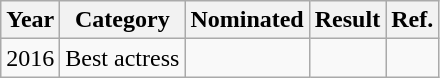<table class="wikitable">
<tr>
<th>Year</th>
<th>Category</th>
<th>Nominated</th>
<th>Result</th>
<th>Ref.</th>
</tr>
<tr>
<td>2016</td>
<td>Best actress</td>
<td></td>
<td></td>
<td></td>
</tr>
</table>
